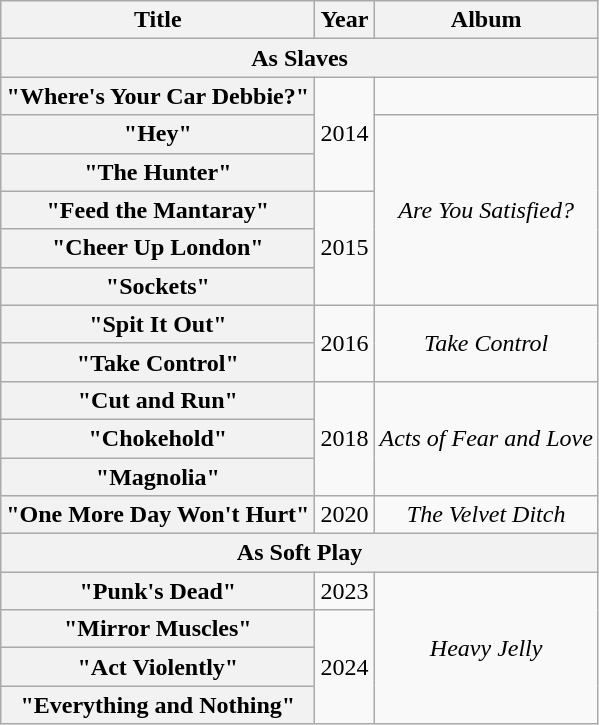<table class="wikitable plainrowheaders" style="text-align:center;">
<tr>
<th scope="col">Title</th>
<th scope="col">Year</th>
<th scope="col">Album</th>
</tr>
<tr>
<th colspan="3">As Slaves</th>
</tr>
<tr>
<th scope="row">"Where's Your Car Debbie?"</th>
<td rowspan="3">2014</td>
<td></td>
</tr>
<tr>
<th scope="row">"Hey"</th>
<td rowspan="5"><em>Are You Satisfied?</em></td>
</tr>
<tr>
<th scope="row">"The Hunter"</th>
</tr>
<tr>
<th scope="row">"Feed the Mantaray"</th>
<td rowspan="3">2015</td>
</tr>
<tr>
<th scope="row">"Cheer Up London"</th>
</tr>
<tr>
<th scope="row">"Sockets"</th>
</tr>
<tr>
<th scope="row">"Spit It Out"</th>
<td rowspan="2">2016</td>
<td rowspan="2"><em>Take Control</em></td>
</tr>
<tr>
<th scope="row">"Take Control"</th>
</tr>
<tr>
<th scope="row">"Cut and Run"</th>
<td rowspan="3">2018</td>
<td rowspan="3"><em>Acts of Fear and Love</em></td>
</tr>
<tr>
<th scope="row">"Chokehold"</th>
</tr>
<tr>
<th scope="row">"Magnolia"</th>
</tr>
<tr>
<th scope="row">"One More Day Won't Hurt"</th>
<td>2020</td>
<td><em>The Velvet Ditch</em></td>
</tr>
<tr>
<th colspan="3">As Soft Play</th>
</tr>
<tr>
<th scope="row">"Punk's Dead"</th>
<td>2023</td>
<td rowspan="4"><em>Heavy Jelly</em></td>
</tr>
<tr>
<th scope="row">"Mirror Muscles"</th>
<td rowspan="3">2024</td>
</tr>
<tr>
<th scope="row">"Act Violently"</th>
</tr>
<tr>
<th scope="row">"Everything and Nothing"</th>
</tr>
</table>
